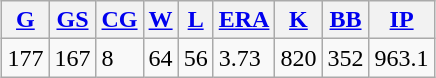<table class="wikitable" style="margin:auto">
<tr>
<th><a href='#'>G</a></th>
<th><a href='#'>GS</a></th>
<th><a href='#'>CG</a></th>
<th><a href='#'>W</a></th>
<th><a href='#'>L</a></th>
<th><a href='#'>ERA</a></th>
<th><a href='#'>K</a></th>
<th><a href='#'>BB</a></th>
<th><a href='#'>IP</a></th>
</tr>
<tr>
<td>177</td>
<td>167</td>
<td>8</td>
<td>64</td>
<td>56</td>
<td>3.73</td>
<td>820</td>
<td>352</td>
<td>963.1</td>
</tr>
</table>
